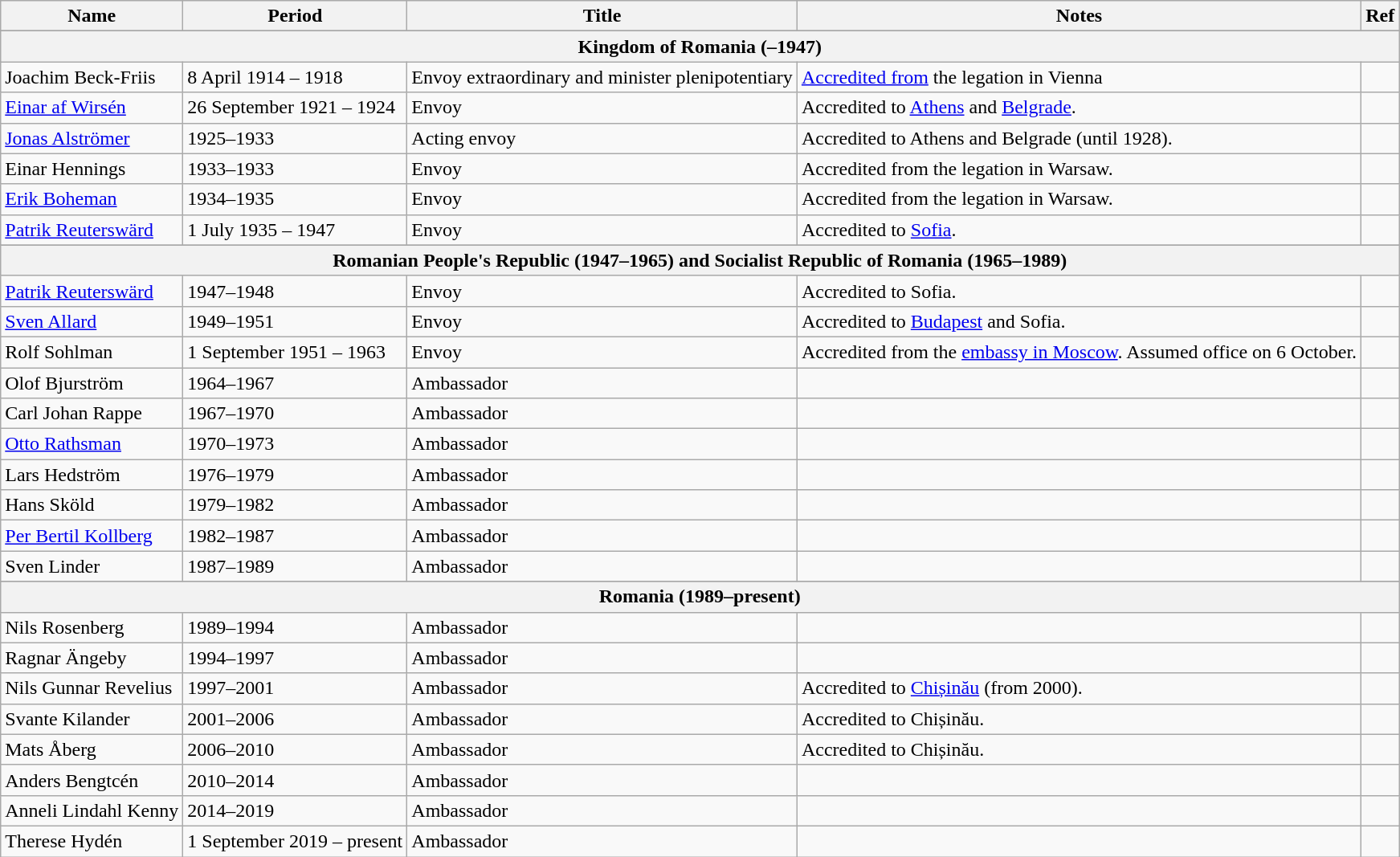<table class="wikitable">
<tr>
<th>Name</th>
<th>Period</th>
<th>Title</th>
<th>Notes</th>
<th>Ref</th>
</tr>
<tr>
</tr>
<tr style="text-align:center;">
<th colspan=5>Kingdom of Romania (–1947)</th>
</tr>
<tr>
<td>Joachim Beck-Friis</td>
<td>8 April 1914 – 1918</td>
<td>Envoy extraordinary and minister plenipotentiary</td>
<td><a href='#'>Accredited from</a> the legation in Vienna</td>
<td></td>
</tr>
<tr>
<td><a href='#'>Einar af Wirsén</a></td>
<td>26 September 1921 – 1924</td>
<td>Envoy</td>
<td>Accredited to <a href='#'>Athens</a> and <a href='#'>Belgrade</a>.</td>
<td></td>
</tr>
<tr>
<td><a href='#'>Jonas Alströmer</a></td>
<td>1925–1933</td>
<td>Acting envoy</td>
<td>Accredited to Athens and Belgrade (until 1928).</td>
<td></td>
</tr>
<tr>
<td>Einar Hennings</td>
<td>1933–1933</td>
<td>Envoy</td>
<td>Accredited from the legation in Warsaw.</td>
<td></td>
</tr>
<tr>
<td><a href='#'>Erik Boheman</a></td>
<td>1934–1935</td>
<td>Envoy</td>
<td>Accredited from the legation in Warsaw.</td>
<td></td>
</tr>
<tr>
<td><a href='#'>Patrik Reuterswärd</a></td>
<td>1 July 1935 – 1947</td>
<td>Envoy</td>
<td>Accredited to <a href='#'>Sofia</a>.</td>
<td></td>
</tr>
<tr>
</tr>
<tr style="text-align:center;">
<th colspan=5>Romanian People's Republic (1947–1965) and Socialist Republic of Romania (1965–1989)</th>
</tr>
<tr>
<td><a href='#'>Patrik Reuterswärd</a></td>
<td>1947–1948</td>
<td>Envoy</td>
<td>Accredited to Sofia.</td>
<td></td>
</tr>
<tr>
<td><a href='#'>Sven Allard</a></td>
<td>1949–1951</td>
<td>Envoy</td>
<td>Accredited to <a href='#'>Budapest</a> and Sofia.</td>
<td></td>
</tr>
<tr>
<td>Rolf Sohlman</td>
<td>1 September 1951 – 1963</td>
<td>Envoy</td>
<td>Accredited from the <a href='#'>embassy in Moscow</a>. Assumed office on 6 October.</td>
<td></td>
</tr>
<tr>
<td>Olof Bjurström</td>
<td>1964–1967</td>
<td>Ambassador</td>
<td></td>
<td></td>
</tr>
<tr>
<td>Carl Johan Rappe</td>
<td>1967–1970</td>
<td>Ambassador</td>
<td></td>
<td></td>
</tr>
<tr>
<td><a href='#'>Otto Rathsman</a></td>
<td>1970–1973</td>
<td>Ambassador</td>
<td></td>
<td></td>
</tr>
<tr>
<td>Lars Hedström</td>
<td>1976–1979</td>
<td>Ambassador</td>
<td></td>
<td></td>
</tr>
<tr>
<td>Hans Sköld</td>
<td>1979–1982</td>
<td>Ambassador</td>
<td></td>
<td></td>
</tr>
<tr>
<td><a href='#'>Per Bertil Kollberg</a></td>
<td>1982–1987</td>
<td>Ambassador</td>
<td></td>
<td></td>
</tr>
<tr>
<td>Sven Linder</td>
<td>1987–1989</td>
<td>Ambassador</td>
<td></td>
<td></td>
</tr>
<tr>
</tr>
<tr style="text-align:center;">
<th colspan=5>Romania (1989–present)</th>
</tr>
<tr>
<td>Nils Rosenberg</td>
<td>1989–1994</td>
<td>Ambassador</td>
<td></td>
<td></td>
</tr>
<tr>
<td>Ragnar Ängeby</td>
<td>1994–1997</td>
<td>Ambassador</td>
<td></td>
<td></td>
</tr>
<tr>
<td>Nils Gunnar Revelius</td>
<td>1997–2001</td>
<td>Ambassador</td>
<td>Accredited to <a href='#'>Chișinău</a> (from 2000).</td>
<td></td>
</tr>
<tr>
<td>Svante Kilander</td>
<td>2001–2006</td>
<td>Ambassador</td>
<td>Accredited to Chișinău.</td>
<td></td>
</tr>
<tr>
<td>Mats Åberg</td>
<td>2006–2010</td>
<td>Ambassador</td>
<td>Accredited to Chișinău.</td>
<td></td>
</tr>
<tr>
<td>Anders Bengtcén</td>
<td>2010–2014</td>
<td>Ambassador</td>
<td></td>
<td></td>
</tr>
<tr>
<td>Anneli Lindahl Kenny</td>
<td>2014–2019</td>
<td>Ambassador</td>
<td></td>
<td></td>
</tr>
<tr>
<td>Therese Hydén</td>
<td>1 September 2019 – present</td>
<td>Ambassador</td>
<td></td>
<td></td>
</tr>
</table>
